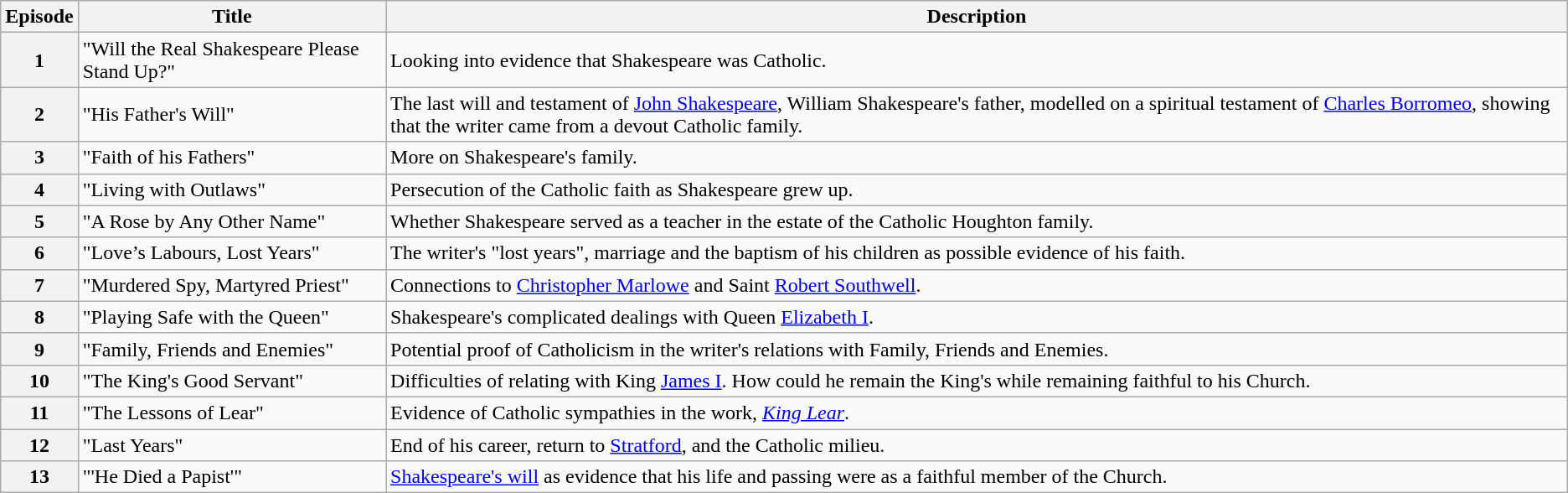<table class="wikitable sortable">
<tr>
<th scope="col">Episode</th>
<th scope="col">Title</th>
<th scope="col">Description</th>
</tr>
<tr>
<th scope="row">1</th>
<td>"Will the Real Shakespeare Please Stand Up?"</td>
<td>Looking into evidence that Shakespeare was Catholic.</td>
</tr>
<tr>
<th scope="row">2</th>
<td>"His Father's Will"</td>
<td>The last will and testament of <a href='#'>John Shakespeare</a>, William Shakespeare's father, modelled on a spiritual testament of <a href='#'>Charles Borromeo</a>, showing that the writer came from a devout Catholic family.</td>
</tr>
<tr>
<th scope="row">3</th>
<td>"Faith of his Fathers"</td>
<td>More on Shakespeare's family.</td>
</tr>
<tr>
<th scope="row">4</th>
<td>"Living with Outlaws"</td>
<td>Persecution of the Catholic faith as Shakespeare grew up.</td>
</tr>
<tr>
<th scope="row">5</th>
<td>"A Rose by Any Other Name"</td>
<td>Whether Shakespeare served as a teacher in the estate of the Catholic Houghton family.</td>
</tr>
<tr>
<th scope="row">6</th>
<td>"Love’s Labours, Lost Years"</td>
<td>The writer's "lost years", marriage and the baptism of his children as possible evidence of his faith.</td>
</tr>
<tr>
<th scope="row">7</th>
<td>"Murdered Spy, Martyred Priest"</td>
<td>Connections to <a href='#'>Christopher Marlowe</a> and Saint <a href='#'>Robert Southwell</a>.</td>
</tr>
<tr>
<th scope="row">8</th>
<td>"Playing Safe with the Queen"</td>
<td>Shakespeare's complicated dealings with Queen <a href='#'>Elizabeth I</a>.</td>
</tr>
<tr>
<th scope="row">9</th>
<td>"Family, Friends and Enemies"</td>
<td>Potential proof of Catholicism in the writer's relations with Family, Friends and Enemies.</td>
</tr>
<tr>
<th scope="row">10</th>
<td>"The King's Good Servant"</td>
<td>Difficulties of relating with King <a href='#'>James I</a>. How could he remain the King's while remaining faithful to his Church.</td>
</tr>
<tr>
<th scope="row">11</th>
<td>"The Lessons of Lear"</td>
<td>Evidence of Catholic sympathies in the work, <em><a href='#'>King Lear</a></em>.</td>
</tr>
<tr>
<th scope="row">12</th>
<td>"Last Years"</td>
<td>End of his career, return to <a href='#'>Stratford</a>, and the Catholic milieu.</td>
</tr>
<tr>
<th scope="row">13</th>
<td>"'He Died a Papist'"</td>
<td><a href='#'>Shakespeare's will</a> as evidence that his life and passing were as a faithful member of the Church.</td>
</tr>
</table>
